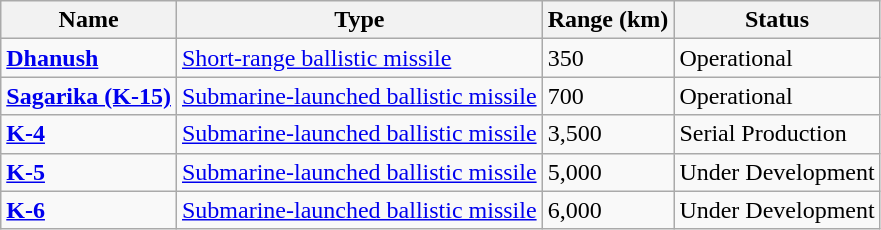<table class="wikitable">
<tr>
<th>Name</th>
<th>Type</th>
<th>Range (km)</th>
<th>Status</th>
</tr>
<tr>
<td><strong><a href='#'>Dhanush</a></strong></td>
<td><a href='#'>Short-range ballistic missile</a></td>
<td>350</td>
<td>Operational</td>
</tr>
<tr>
<td><strong><a href='#'>Sagarika (K-15)</a></strong></td>
<td><a href='#'>Submarine-launched ballistic missile</a></td>
<td>700</td>
<td>Operational</td>
</tr>
<tr>
<td><strong><a href='#'>K-4</a></strong></td>
<td><a href='#'>Submarine-launched ballistic missile</a></td>
<td>3,500</td>
<td>Serial Production</td>
</tr>
<tr>
<td><strong><a href='#'>K-5</a></strong></td>
<td><a href='#'>Submarine-launched ballistic missile</a></td>
<td>5,000</td>
<td>Under Development</td>
</tr>
<tr>
<td><strong><a href='#'>K-6</a></strong></td>
<td><a href='#'>Submarine-launched ballistic missile</a></td>
<td>6,000</td>
<td>Under Development</td>
</tr>
</table>
